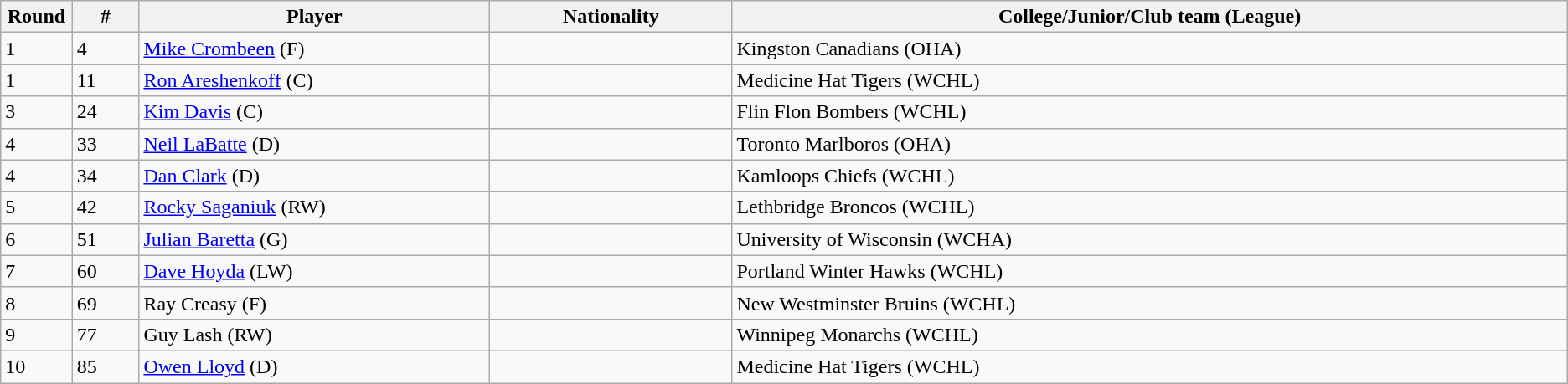<table class="wikitable">
<tr align="center">
<th bgcolor="#DDDDFF" width="4.0%">Round</th>
<th bgcolor="#DDDDFF" width="4.0%">#</th>
<th bgcolor="#DDDDFF" width="21.0%">Player</th>
<th bgcolor="#DDDDFF" width="14.5%">Nationality</th>
<th bgcolor="#DDDDFF" width="50.0%">College/Junior/Club team (League)</th>
</tr>
<tr>
<td>1</td>
<td>4</td>
<td><a href='#'>Mike Crombeen</a> (F)</td>
<td></td>
<td>Kingston Canadians (OHA)</td>
</tr>
<tr>
<td>1</td>
<td>11</td>
<td><a href='#'>Ron Areshenkoff</a> (C)</td>
<td></td>
<td>Medicine Hat Tigers (WCHL)</td>
</tr>
<tr>
<td>3</td>
<td>24</td>
<td><a href='#'>Kim Davis</a> (C)</td>
<td></td>
<td>Flin Flon Bombers (WCHL)</td>
</tr>
<tr>
<td>4</td>
<td>33</td>
<td><a href='#'>Neil LaBatte</a> (D)</td>
<td></td>
<td>Toronto Marlboros (OHA)</td>
</tr>
<tr>
<td>4</td>
<td>34</td>
<td><a href='#'>Dan Clark</a> (D)</td>
<td></td>
<td>Kamloops Chiefs (WCHL)</td>
</tr>
<tr>
<td>5</td>
<td>42</td>
<td><a href='#'>Rocky Saganiuk</a> (RW)</td>
<td></td>
<td>Lethbridge Broncos (WCHL)</td>
</tr>
<tr>
<td>6</td>
<td>51</td>
<td><a href='#'>Julian Baretta</a> (G)</td>
<td></td>
<td>University of Wisconsin (WCHA)</td>
</tr>
<tr>
<td>7</td>
<td>60</td>
<td><a href='#'>Dave Hoyda</a> (LW)</td>
<td></td>
<td>Portland Winter Hawks (WCHL)</td>
</tr>
<tr>
<td>8</td>
<td>69</td>
<td>Ray Creasy (F)</td>
<td></td>
<td>New Westminster Bruins (WCHL)</td>
</tr>
<tr>
<td>9</td>
<td>77</td>
<td>Guy Lash (RW)</td>
<td></td>
<td>Winnipeg Monarchs (WCHL)</td>
</tr>
<tr>
<td>10</td>
<td>85</td>
<td><a href='#'>Owen Lloyd</a> (D)</td>
<td></td>
<td>Medicine Hat Tigers (WCHL)</td>
</tr>
</table>
